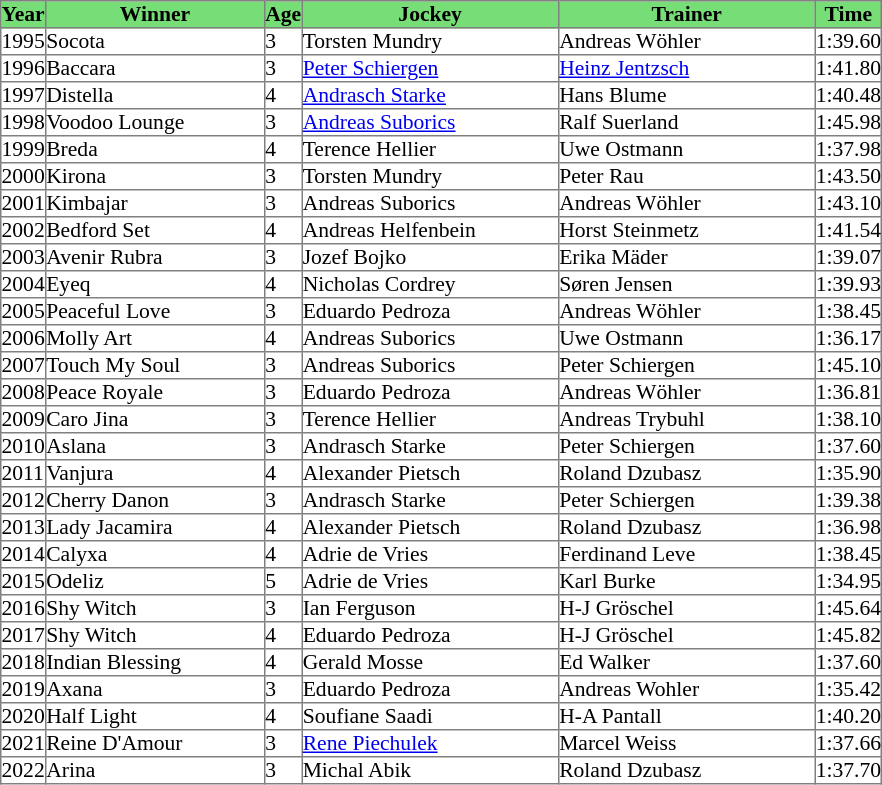<table class = "sortable" | border="1" cellpadding="0" style="border-collapse: collapse; font-size:90%">
<tr bgcolor="#77dd77" align="center">
<th>Year</th>
<th>Winner</th>
<th>Age</th>
<th>Jockey</th>
<th>Trainer</th>
<th>Time</th>
</tr>
<tr>
<td>1995</td>
<td width=145px>Socota</td>
<td>3</td>
<td width=170px>Torsten Mundry</td>
<td width=170px>Andreas Wöhler</td>
<td>1:39.60</td>
</tr>
<tr>
<td>1996</td>
<td>Baccara</td>
<td>3</td>
<td><a href='#'>Peter Schiergen</a></td>
<td><a href='#'>Heinz Jentzsch</a></td>
<td>1:41.80</td>
</tr>
<tr>
<td>1997</td>
<td>Distella</td>
<td>4</td>
<td><a href='#'>Andrasch Starke</a></td>
<td>Hans Blume</td>
<td>1:40.48</td>
</tr>
<tr>
<td>1998</td>
<td>Voodoo Lounge</td>
<td>3</td>
<td><a href='#'>Andreas Suborics</a></td>
<td>Ralf Suerland</td>
<td>1:45.98</td>
</tr>
<tr>
<td>1999</td>
<td>Breda</td>
<td>4</td>
<td>Terence Hellier</td>
<td>Uwe Ostmann</td>
<td>1:37.98</td>
</tr>
<tr>
<td>2000</td>
<td>Kirona</td>
<td>3</td>
<td>Torsten Mundry</td>
<td>Peter Rau</td>
<td>1:43.50</td>
</tr>
<tr>
<td>2001</td>
<td>Kimbajar</td>
<td>3</td>
<td>Andreas Suborics</td>
<td>Andreas Wöhler</td>
<td>1:43.10</td>
</tr>
<tr>
<td>2002</td>
<td>Bedford Set</td>
<td>4</td>
<td>Andreas Helfenbein</td>
<td>Horst Steinmetz</td>
<td>1:41.54</td>
</tr>
<tr>
<td>2003</td>
<td>Avenir Rubra</td>
<td>3</td>
<td>Jozef Bojko</td>
<td>Erika Mäder</td>
<td>1:39.07</td>
</tr>
<tr>
<td>2004</td>
<td>Eyeq</td>
<td>4</td>
<td>Nicholas Cordrey</td>
<td>Søren Jensen</td>
<td>1:39.93</td>
</tr>
<tr>
<td>2005</td>
<td>Peaceful Love</td>
<td>3</td>
<td>Eduardo Pedroza</td>
<td>Andreas Wöhler</td>
<td>1:38.45</td>
</tr>
<tr>
<td>2006</td>
<td>Molly Art</td>
<td>4</td>
<td>Andreas Suborics</td>
<td>Uwe Ostmann</td>
<td>1:36.17</td>
</tr>
<tr>
<td>2007</td>
<td>Touch My Soul</td>
<td>3</td>
<td>Andreas Suborics</td>
<td>Peter Schiergen</td>
<td>1:45.10</td>
</tr>
<tr>
<td>2008</td>
<td>Peace Royale</td>
<td>3</td>
<td>Eduardo Pedroza</td>
<td>Andreas Wöhler</td>
<td>1:36.81</td>
</tr>
<tr>
<td>2009</td>
<td>Caro Jina</td>
<td>3</td>
<td>Terence Hellier</td>
<td>Andreas Trybuhl</td>
<td>1:38.10</td>
</tr>
<tr>
<td>2010</td>
<td>Aslana</td>
<td>3</td>
<td>Andrasch Starke</td>
<td>Peter Schiergen</td>
<td>1:37.60</td>
</tr>
<tr>
<td>2011</td>
<td>Vanjura </td>
<td>4</td>
<td>Alexander Pietsch</td>
<td>Roland Dzubasz</td>
<td>1:35.90</td>
</tr>
<tr>
<td>2012</td>
<td>Cherry Danon</td>
<td>3</td>
<td>Andrasch Starke</td>
<td>Peter Schiergen</td>
<td>1:39.38</td>
</tr>
<tr>
<td>2013</td>
<td>Lady Jacamira</td>
<td>4</td>
<td>Alexander Pietsch</td>
<td>Roland Dzubasz</td>
<td>1:36.98</td>
</tr>
<tr>
<td>2014</td>
<td>Calyxa</td>
<td>4</td>
<td>Adrie de Vries</td>
<td>Ferdinand Leve</td>
<td>1:38.45</td>
</tr>
<tr>
<td>2015</td>
<td>Odeliz</td>
<td>5</td>
<td>Adrie de Vries</td>
<td>Karl Burke</td>
<td>1:34.95</td>
</tr>
<tr>
<td>2016</td>
<td>Shy Witch</td>
<td>3</td>
<td>Ian Ferguson</td>
<td>H-J Gröschel</td>
<td>1:45.64</td>
</tr>
<tr>
<td>2017</td>
<td>Shy Witch</td>
<td>4</td>
<td>Eduardo Pedroza</td>
<td>H-J Gröschel</td>
<td>1:45.82</td>
</tr>
<tr>
<td>2018</td>
<td>Indian Blessing</td>
<td>4</td>
<td>Gerald Mosse</td>
<td>Ed Walker</td>
<td>1:37.60</td>
</tr>
<tr>
<td>2019</td>
<td>Axana</td>
<td>3</td>
<td>Eduardo Pedroza</td>
<td>Andreas Wohler</td>
<td>1:35.42</td>
</tr>
<tr>
<td>2020</td>
<td>Half Light</td>
<td>4</td>
<td>Soufiane Saadi</td>
<td>H-A Pantall</td>
<td>1:40.20</td>
</tr>
<tr>
<td>2021</td>
<td>Reine D'Amour</td>
<td>3</td>
<td><a href='#'>Rene Piechulek</a></td>
<td>Marcel Weiss</td>
<td>1:37.66</td>
</tr>
<tr>
<td>2022</td>
<td>Arina</td>
<td>3</td>
<td>Michal Abik</td>
<td>Roland Dzubasz</td>
<td>1:37.70</td>
</tr>
</table>
